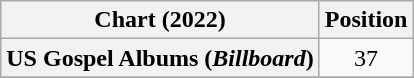<table class="wikitable plainrowheaders" style="text-align:center">
<tr>
<th scope="col">Chart (2022)</th>
<th scope="col">Position</th>
</tr>
<tr>
<th scope="row">US Gospel Albums (<em>Billboard</em>)</th>
<td>37</td>
</tr>
<tr>
</tr>
</table>
